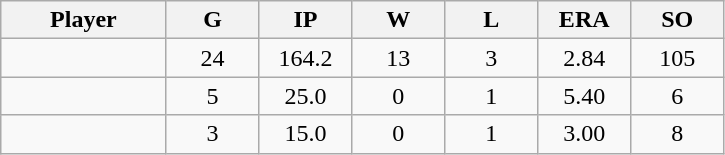<table class="wikitable sortable">
<tr>
<th bgcolor="#DDDDFF" width="16%">Player</th>
<th bgcolor="#DDDDFF" width="9%">G</th>
<th bgcolor="#DDDDFF" width="9%">IP</th>
<th bgcolor="#DDDDFF" width="9%">W</th>
<th bgcolor="#DDDDFF" width="9%">L</th>
<th bgcolor="#DDDDFF" width="9%">ERA</th>
<th bgcolor="#DDDDFF" width="9%">SO</th>
</tr>
<tr align="center">
<td></td>
<td>24</td>
<td>164.2</td>
<td>13</td>
<td>3</td>
<td>2.84</td>
<td>105</td>
</tr>
<tr align="center">
<td></td>
<td>5</td>
<td>25.0</td>
<td>0</td>
<td>1</td>
<td>5.40</td>
<td>6</td>
</tr>
<tr align="center">
<td></td>
<td>3</td>
<td>15.0</td>
<td>0</td>
<td>1</td>
<td>3.00</td>
<td>8</td>
</tr>
</table>
